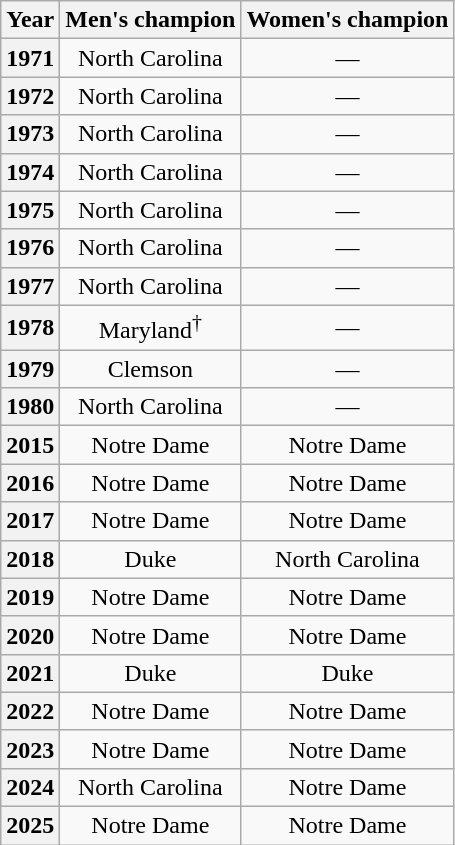<table class="wikitable" style="text-align: center;">
<tr>
<th>Year</th>
<th>Men's champion</th>
<th>Women's champion</th>
</tr>
<tr>
<th>1971</th>
<td>North Carolina</td>
<td>—</td>
</tr>
<tr>
<th>1972</th>
<td>North Carolina</td>
<td>—</td>
</tr>
<tr>
<th>1973</th>
<td>North Carolina</td>
<td>—</td>
</tr>
<tr>
<th>1974</th>
<td>North Carolina</td>
<td>—</td>
</tr>
<tr>
<th>1975</th>
<td>North Carolina</td>
<td>—</td>
</tr>
<tr>
<th>1976</th>
<td>North Carolina</td>
<td>—</td>
</tr>
<tr>
<th>1977</th>
<td>North Carolina</td>
<td>—</td>
</tr>
<tr>
<th>1978</th>
<td>Maryland<sup>†</sup></td>
<td>—</td>
</tr>
<tr>
<th>1979</th>
<td>Clemson</td>
<td>—</td>
</tr>
<tr>
<th>1980</th>
<td>North Carolina</td>
<td>—</td>
</tr>
<tr>
<th>2015</th>
<td>Notre Dame</td>
<td>Notre Dame</td>
</tr>
<tr>
<th>2016</th>
<td>Notre Dame</td>
<td>Notre Dame</td>
</tr>
<tr>
<th>2017</th>
<td>Notre Dame</td>
<td>Notre Dame</td>
</tr>
<tr>
<th>2018</th>
<td>Duke</td>
<td>North Carolina</td>
</tr>
<tr>
<th>2019</th>
<td>Notre Dame</td>
<td>Notre Dame</td>
</tr>
<tr>
<th>2020</th>
<td>Notre Dame</td>
<td>Notre Dame</td>
</tr>
<tr>
<th>2021</th>
<td>Duke</td>
<td>Duke</td>
</tr>
<tr>
<th>2022</th>
<td>Notre Dame</td>
<td>Notre Dame</td>
</tr>
<tr>
<th>2023</th>
<td>Notre Dame</td>
<td>Notre Dame</td>
</tr>
<tr>
<th>2024</th>
<td>North Carolina</td>
<td>Notre Dame</td>
</tr>
<tr>
<th>2025</th>
<td>Notre Dame</td>
<td>Notre Dame</td>
</tr>
</table>
